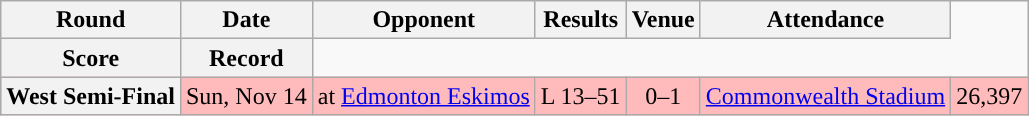<table class="wikitable" style="text-align:center">
<tr>
<th>Round</th>
<th>Date</th>
<th>Opponent</th>
<th>Results</th>
<th>Venue</th>
<th>Attendance</th>
</tr>
<tr>
<th>Score</th>
<th>Record</th>
</tr>
<tr style="background:#ffbbbb">
<th>West Semi-Final</th>
<td>Sun, Nov 14</td>
<td>at <a href='#'>Edmonton Eskimos</a></td>
<td>L 13–51</td>
<td>0–1</td>
<td><a href='#'>Commonwealth Stadium</a></td>
<td>26,397</td>
</tr>
</table>
